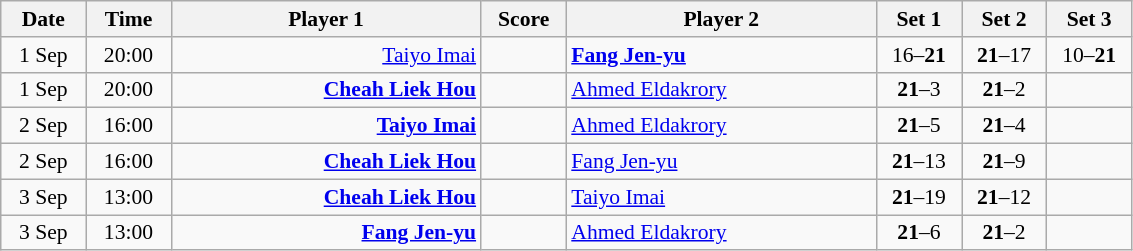<table class="wikitable" style="font-size:90%; text-align:center">
<tr>
<th width="50">Date</th>
<th width="50">Time</th>
<th width="200">Player 1</th>
<th width="50">Score</th>
<th width="200">Player 2</th>
<th width="50">Set 1</th>
<th width="50">Set 2</th>
<th width="50">Set 3</th>
</tr>
<tr>
<td>1 Sep</td>
<td>20:00</td>
<td align="right"><a href='#'>Taiyo Imai</a> </td>
<td> </td>
<td align="left"><strong> <a href='#'>Fang Jen-yu</a></strong></td>
<td>16–<strong>21</strong></td>
<td><strong>21</strong>–17</td>
<td>10–<strong>21</strong></td>
</tr>
<tr>
<td>1 Sep</td>
<td>20:00</td>
<td align="right"><strong><a href='#'>Cheah Liek Hou</a> </strong></td>
<td> </td>
<td align="left"> <a href='#'>Ahmed Eldakrory</a></td>
<td><strong>21</strong>–3</td>
<td><strong>21</strong>–2</td>
<td></td>
</tr>
<tr>
<td>2 Sep</td>
<td>16:00</td>
<td align="right"><strong><a href='#'>Taiyo Imai</a> </strong></td>
<td> </td>
<td align="left"> <a href='#'>Ahmed Eldakrory</a></td>
<td><strong>21</strong>–5</td>
<td><strong>21</strong>–4</td>
<td></td>
</tr>
<tr>
<td>2 Sep</td>
<td>16:00</td>
<td align="right"><strong><a href='#'>Cheah Liek Hou</a> </strong></td>
<td> </td>
<td align="left"> <a href='#'>Fang Jen-yu</a></td>
<td><strong>21</strong>–13</td>
<td><strong>21</strong>–9</td>
<td></td>
</tr>
<tr>
<td>3 Sep</td>
<td>13:00</td>
<td align="right"><strong><a href='#'>Cheah Liek Hou</a> </strong></td>
<td> </td>
<td align="left"> <a href='#'>Taiyo Imai</a></td>
<td><strong>21</strong>–19</td>
<td><strong>21</strong>–12</td>
<td></td>
</tr>
<tr>
<td>3 Sep</td>
<td>13:00</td>
<td align="right"><strong><a href='#'>Fang Jen-yu</a> </strong></td>
<td> </td>
<td align="left"> <a href='#'>Ahmed Eldakrory</a></td>
<td><strong>21</strong>–6</td>
<td><strong>21</strong>–2</td>
<td></td>
</tr>
</table>
